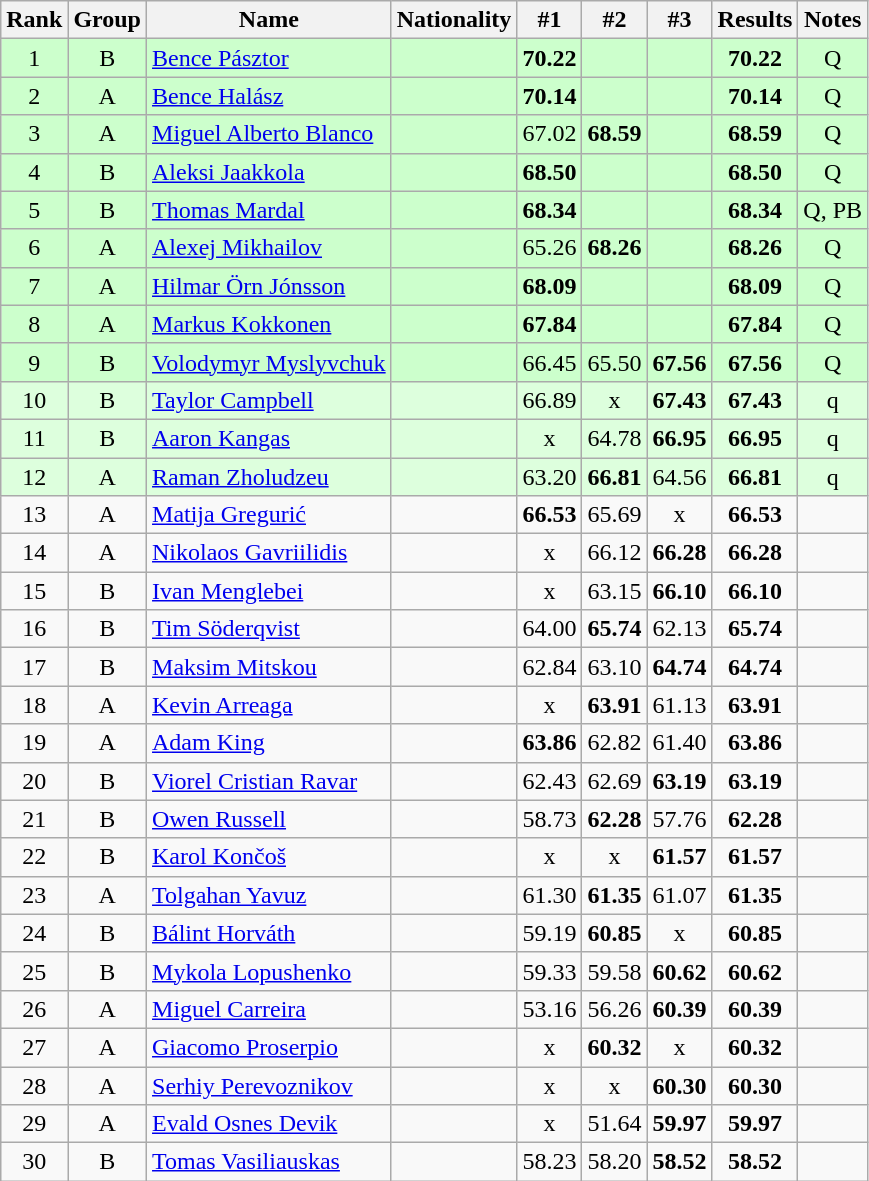<table class="wikitable sortable" style="text-align:center">
<tr>
<th>Rank</th>
<th>Group</th>
<th>Name</th>
<th>Nationality</th>
<th>#1</th>
<th>#2</th>
<th>#3</th>
<th>Results</th>
<th>Notes</th>
</tr>
<tr bgcolor=ccffcc>
<td>1</td>
<td>B</td>
<td align=left><a href='#'>Bence Pásztor</a></td>
<td align=left></td>
<td><strong>70.22</strong></td>
<td></td>
<td></td>
<td><strong>70.22</strong></td>
<td>Q</td>
</tr>
<tr bgcolor=ccffcc>
<td>2</td>
<td>A</td>
<td align=left><a href='#'>Bence Halász</a></td>
<td align=left></td>
<td><strong>70.14</strong></td>
<td></td>
<td></td>
<td><strong>70.14</strong></td>
<td>Q</td>
</tr>
<tr bgcolor=ccffcc>
<td>3</td>
<td>A</td>
<td align=left><a href='#'>Miguel Alberto Blanco</a></td>
<td align=left></td>
<td>67.02</td>
<td><strong>68.59</strong></td>
<td></td>
<td><strong>68.59</strong></td>
<td>Q</td>
</tr>
<tr bgcolor=ccffcc>
<td>4</td>
<td>B</td>
<td align=left><a href='#'>Aleksi Jaakkola</a></td>
<td align=left></td>
<td><strong>68.50</strong></td>
<td></td>
<td></td>
<td><strong>68.50</strong></td>
<td>Q</td>
</tr>
<tr bgcolor=ccffcc>
<td>5</td>
<td>B</td>
<td align=left><a href='#'>Thomas Mardal</a></td>
<td align=left></td>
<td><strong>68.34</strong></td>
<td></td>
<td></td>
<td><strong>68.34</strong></td>
<td>Q, PB</td>
</tr>
<tr bgcolor=ccffcc>
<td>6</td>
<td>A</td>
<td align=left><a href='#'>Alexej Mikhailov</a></td>
<td align=left></td>
<td>65.26</td>
<td><strong>68.26</strong></td>
<td></td>
<td><strong>68.26</strong></td>
<td>Q</td>
</tr>
<tr bgcolor=ccffcc>
<td>7</td>
<td>A</td>
<td align=left><a href='#'>Hilmar Örn Jónsson</a></td>
<td align=left></td>
<td><strong>68.09</strong></td>
<td></td>
<td></td>
<td><strong>68.09</strong></td>
<td>Q</td>
</tr>
<tr bgcolor=ccffcc>
<td>8</td>
<td>A</td>
<td align=left><a href='#'>Markus Kokkonen</a></td>
<td align=left></td>
<td><strong>67.84</strong></td>
<td></td>
<td></td>
<td><strong>67.84</strong></td>
<td>Q</td>
</tr>
<tr bgcolor=ccffcc>
<td>9</td>
<td>B</td>
<td align=left><a href='#'>Volodymyr Myslyvchuk</a></td>
<td align=left></td>
<td>66.45</td>
<td>65.50</td>
<td><strong>67.56</strong></td>
<td><strong>67.56</strong></td>
<td>Q</td>
</tr>
<tr bgcolor=ddffdd>
<td>10</td>
<td>B</td>
<td align=left><a href='#'>Taylor Campbell</a></td>
<td align=left></td>
<td>66.89</td>
<td>x</td>
<td><strong>67.43</strong></td>
<td><strong>67.43</strong></td>
<td>q</td>
</tr>
<tr bgcolor=ddffdd>
<td>11</td>
<td>B</td>
<td align=left><a href='#'>Aaron Kangas</a></td>
<td align=left></td>
<td>x</td>
<td>64.78</td>
<td><strong>66.95</strong></td>
<td><strong>66.95</strong></td>
<td>q</td>
</tr>
<tr bgcolor=ddffdd>
<td>12</td>
<td>A</td>
<td align=left><a href='#'>Raman Zholudzeu</a></td>
<td align=left></td>
<td>63.20</td>
<td><strong>66.81</strong></td>
<td>64.56</td>
<td><strong>66.81</strong></td>
<td>q</td>
</tr>
<tr>
<td>13</td>
<td>A</td>
<td align=left><a href='#'>Matija Gregurić</a></td>
<td align=left></td>
<td><strong>66.53</strong></td>
<td>65.69</td>
<td>x</td>
<td><strong>66.53</strong></td>
<td></td>
</tr>
<tr>
<td>14</td>
<td>A</td>
<td align=left><a href='#'>Nikolaos Gavriilidis</a></td>
<td align=left></td>
<td>x</td>
<td>66.12</td>
<td><strong>66.28</strong></td>
<td><strong>66.28</strong></td>
<td></td>
</tr>
<tr>
<td>15</td>
<td>B</td>
<td align=left><a href='#'>Ivan Menglebei</a></td>
<td align=left></td>
<td>x</td>
<td>63.15</td>
<td><strong>66.10</strong></td>
<td><strong>66.10</strong></td>
<td></td>
</tr>
<tr>
<td>16</td>
<td>B</td>
<td align=left><a href='#'>Tim Söderqvist</a></td>
<td align=left></td>
<td>64.00</td>
<td><strong>65.74</strong></td>
<td>62.13</td>
<td><strong>65.74</strong></td>
<td></td>
</tr>
<tr>
<td>17</td>
<td>B</td>
<td align=left><a href='#'>Maksim Mitskou</a></td>
<td align=left></td>
<td>62.84</td>
<td>63.10</td>
<td><strong>64.74</strong></td>
<td><strong>64.74</strong></td>
<td></td>
</tr>
<tr>
<td>18</td>
<td>A</td>
<td align=left><a href='#'>Kevin Arreaga</a></td>
<td align=left></td>
<td>x</td>
<td><strong>63.91</strong></td>
<td>61.13</td>
<td><strong>63.91</strong></td>
<td></td>
</tr>
<tr>
<td>19</td>
<td>A</td>
<td align=left><a href='#'>Adam King</a></td>
<td align=left></td>
<td><strong>63.86</strong></td>
<td>62.82</td>
<td>61.40</td>
<td><strong>63.86</strong></td>
<td></td>
</tr>
<tr>
<td>20</td>
<td>B</td>
<td align=left><a href='#'>Viorel Cristian Ravar</a></td>
<td align=left></td>
<td>62.43</td>
<td>62.69</td>
<td><strong>63.19</strong></td>
<td><strong>63.19</strong></td>
<td></td>
</tr>
<tr>
<td>21</td>
<td>B</td>
<td align=left><a href='#'>Owen Russell</a></td>
<td align=left></td>
<td>58.73</td>
<td><strong>62.28</strong></td>
<td>57.76</td>
<td><strong>62.28</strong></td>
<td></td>
</tr>
<tr>
<td>22</td>
<td>B</td>
<td align=left><a href='#'>Karol Končoš</a></td>
<td align=left></td>
<td>x</td>
<td>x</td>
<td><strong>61.57</strong></td>
<td><strong>61.57</strong></td>
<td></td>
</tr>
<tr>
<td>23</td>
<td>A</td>
<td align=left><a href='#'>Tolgahan Yavuz</a></td>
<td align=left></td>
<td>61.30</td>
<td><strong>61.35</strong></td>
<td>61.07</td>
<td><strong>61.35</strong></td>
<td></td>
</tr>
<tr>
<td>24</td>
<td>B</td>
<td align=left><a href='#'>Bálint Horváth</a></td>
<td align=left></td>
<td>59.19</td>
<td><strong>60.85</strong></td>
<td>x</td>
<td><strong>60.85</strong></td>
<td></td>
</tr>
<tr>
<td>25</td>
<td>B</td>
<td align=left><a href='#'>Mykola Lopushenko</a></td>
<td align=left></td>
<td>59.33</td>
<td>59.58</td>
<td><strong>60.62</strong></td>
<td><strong>60.62</strong></td>
<td></td>
</tr>
<tr>
<td>26</td>
<td>A</td>
<td align=left><a href='#'>Miguel Carreira</a></td>
<td align=left></td>
<td>53.16</td>
<td>56.26</td>
<td><strong>60.39</strong></td>
<td><strong>60.39</strong></td>
<td></td>
</tr>
<tr>
<td>27</td>
<td>A</td>
<td align=left><a href='#'>Giacomo Proserpio</a></td>
<td align=left></td>
<td>x</td>
<td><strong>60.32</strong></td>
<td>x</td>
<td><strong>60.32</strong></td>
<td></td>
</tr>
<tr>
<td>28</td>
<td>A</td>
<td align=left><a href='#'>Serhiy Perevoznikov</a></td>
<td align=left></td>
<td>x</td>
<td>x</td>
<td><strong>60.30</strong></td>
<td><strong>60.30</strong></td>
<td></td>
</tr>
<tr>
<td>29</td>
<td>A</td>
<td align=left><a href='#'>Evald Osnes Devik</a></td>
<td align=left></td>
<td>x</td>
<td>51.64</td>
<td><strong>59.97</strong></td>
<td><strong>59.97</strong></td>
<td></td>
</tr>
<tr>
<td>30</td>
<td>B</td>
<td align=left><a href='#'>Tomas Vasiliauskas</a></td>
<td align=left></td>
<td>58.23</td>
<td>58.20</td>
<td><strong>58.52</strong></td>
<td><strong>58.52</strong></td>
<td></td>
</tr>
</table>
